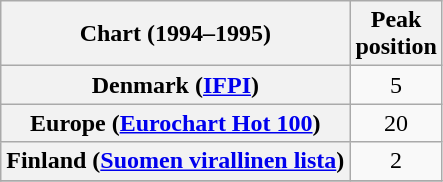<table class="wikitable sortable plainrowheaders" style="text-align:center">
<tr>
<th scope="col">Chart (1994–1995)</th>
<th scope="col">Peak<br>position</th>
</tr>
<tr>
<th scope="row">Denmark (<a href='#'>IFPI</a>)</th>
<td>5</td>
</tr>
<tr>
<th scope="row">Europe (<a href='#'>Eurochart Hot 100</a>)</th>
<td>20</td>
</tr>
<tr>
<th scope="row">Finland (<a href='#'>Suomen virallinen lista</a>)</th>
<td>2</td>
</tr>
<tr>
</tr>
</table>
